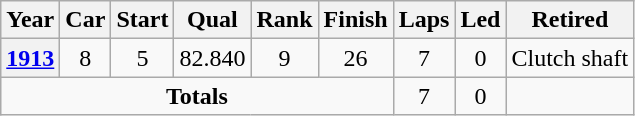<table class="wikitable" style="text-align:center">
<tr>
<th>Year</th>
<th>Car</th>
<th>Start</th>
<th>Qual</th>
<th>Rank</th>
<th>Finish</th>
<th>Laps</th>
<th>Led</th>
<th>Retired</th>
</tr>
<tr>
<th><a href='#'>1913</a></th>
<td>8</td>
<td>5</td>
<td>82.840</td>
<td>9</td>
<td>26</td>
<td>7</td>
<td>0</td>
<td>Clutch shaft</td>
</tr>
<tr>
<td colspan=6><strong>Totals</strong></td>
<td>7</td>
<td>0</td>
<td></td>
</tr>
</table>
